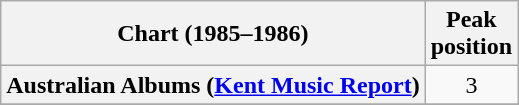<table class="wikitable plainrowheaders sortable" style="text-align:center">
<tr>
<th scope="col">Chart (1985–1986)</th>
<th scope="col">Peak<br>position</th>
</tr>
<tr>
<th scope="row">Australian Albums (<a href='#'>Kent Music Report</a>)</th>
<td>3</td>
</tr>
<tr>
</tr>
<tr>
</tr>
<tr>
</tr>
<tr>
</tr>
</table>
